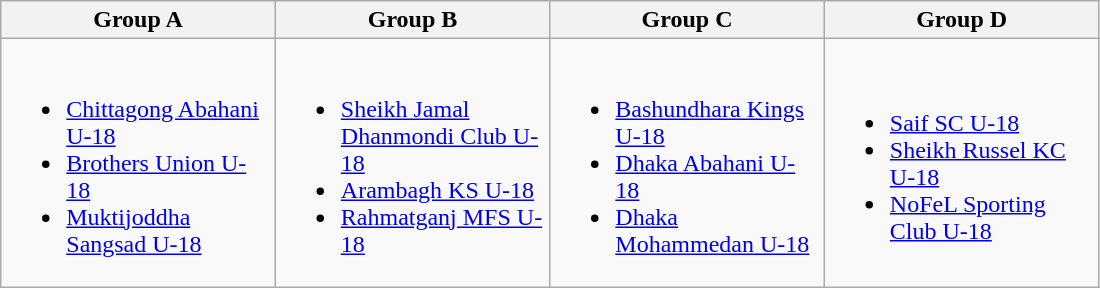<table class="wikitable"width=58%>
<tr>
<th width=20%>Group A</th>
<th width=20%>Group B</th>
<th width=20%>Group C</th>
<th width=20%>Group D</th>
</tr>
<tr>
<td><br><ul><li><a href='#'>Chittagong Abahani U-18</a></li><li><a href='#'>Brothers Union U-18</a></li><li><a href='#'>Muktijoddha Sangsad U-18</a></li></ul></td>
<td><br><ul><li><a href='#'>Sheikh Jamal Dhanmondi Club U-18</a></li><li><a href='#'>Arambagh KS U-18</a></li><li><a href='#'>Rahmatganj MFS U-18</a></li></ul></td>
<td><br><ul><li><a href='#'>Bashundhara Kings U-18</a></li><li><a href='#'>Dhaka Abahani U-18</a></li><li><a href='#'>Dhaka Mohammedan U-18</a></li></ul></td>
<td><br><ul><li><a href='#'>Saif SC U-18</a></li><li><a href='#'>Sheikh Russel KC U-18</a></li><li><a href='#'>NoFeL Sporting Club U-18</a></li></ul></td>
</tr>
</table>
